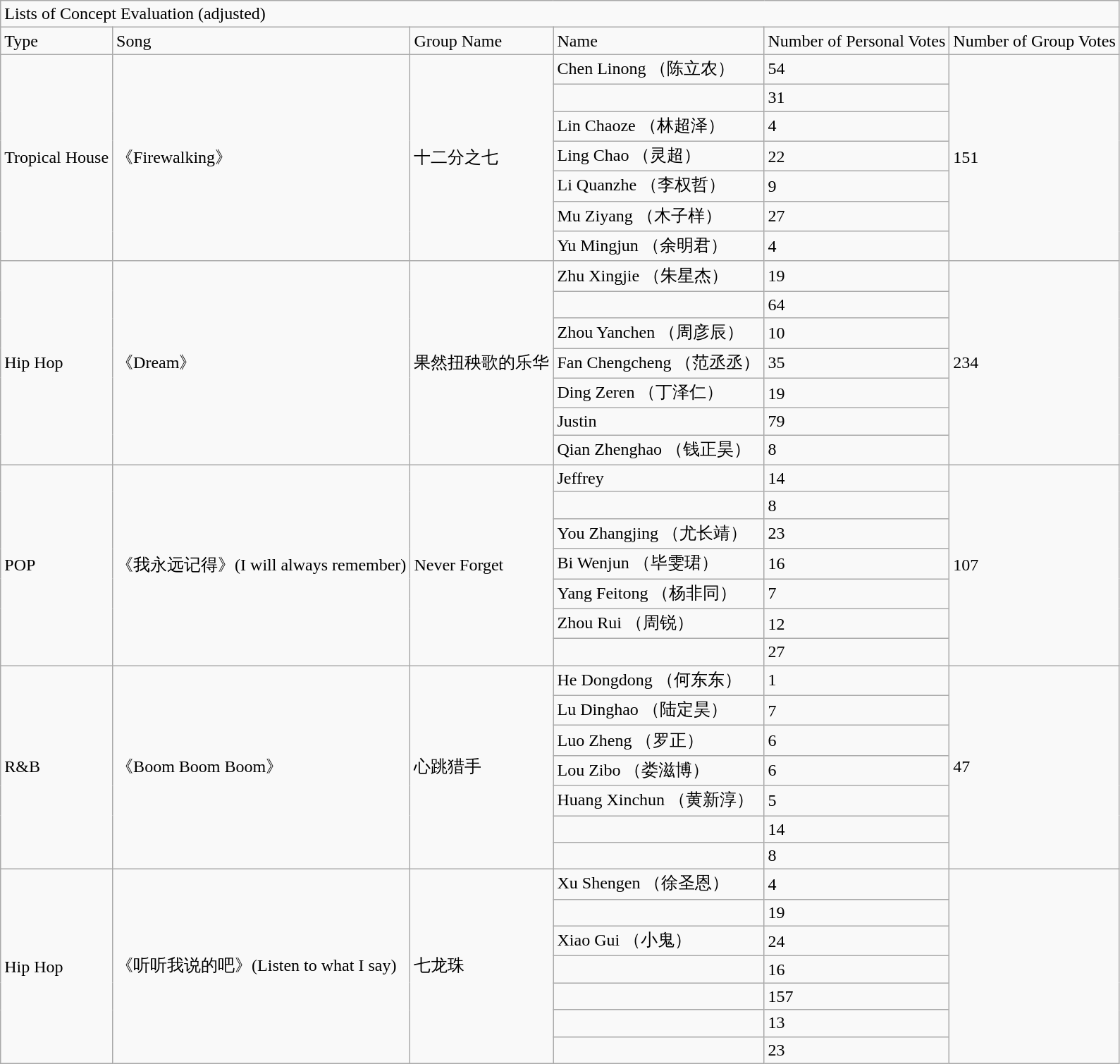<table class="wikitable">
<tr>
<td colspan="6">Lists of Concept Evaluation (adjusted)</td>
</tr>
<tr>
<td>Type</td>
<td>Song</td>
<td>Group Name</td>
<td>Name</td>
<td>Number of Personal Votes</td>
<td>Number of Group Votes</td>
</tr>
<tr>
<td rowspan="7">Tropical  House</td>
<td rowspan="7">《Firewalking》</td>
<td rowspan="7">十二分之七</td>
<td>Chen Linong （陈立农）</td>
<td>54</td>
<td rowspan="7">151</td>
</tr>
<tr>
<td></td>
<td>31</td>
</tr>
<tr>
<td>Lin Chaoze （林超泽）</td>
<td>4</td>
</tr>
<tr>
<td>Ling Chao （灵超）</td>
<td>22</td>
</tr>
<tr>
<td>Li Quanzhe （李权哲）</td>
<td>9</td>
</tr>
<tr>
<td>Mu Ziyang （木子样）</td>
<td>27</td>
</tr>
<tr>
<td>Yu Mingjun （余明君）</td>
<td>4</td>
</tr>
<tr>
<td rowspan="7">Hip  Hop</td>
<td rowspan="7">《Dream》</td>
<td rowspan="7">果然扭秧歌的乐华</td>
<td>Zhu Xingjie （朱星杰）</td>
<td>19</td>
<td rowspan="7">234</td>
</tr>
<tr>
<td></td>
<td>64</td>
</tr>
<tr>
<td>Zhou Yanchen （周彦辰）</td>
<td>10</td>
</tr>
<tr>
<td>Fan Chengcheng （范丞丞）</td>
<td>35</td>
</tr>
<tr>
<td>Ding Zeren （丁泽仁）</td>
<td>19</td>
</tr>
<tr>
<td>Justin</td>
<td>79</td>
</tr>
<tr>
<td>Qian Zhenghao （钱正昊）</td>
<td>8</td>
</tr>
<tr>
<td rowspan="7">POP</td>
<td rowspan="7">《我永远记得》(I will always remember)</td>
<td rowspan="7">Never Forget</td>
<td>Jeffrey</td>
<td>14</td>
<td rowspan="7">107</td>
</tr>
<tr>
<td></td>
<td>8</td>
</tr>
<tr>
<td>You Zhangjing （尤长靖）</td>
<td>23</td>
</tr>
<tr>
<td>Bi Wenjun （毕雯珺）</td>
<td>16</td>
</tr>
<tr>
<td>Yang Feitong （杨非同）</td>
<td>7</td>
</tr>
<tr>
<td>Zhou Rui （周锐）</td>
<td>12</td>
</tr>
<tr>
<td></td>
<td>27</td>
</tr>
<tr>
<td rowspan="7">R&B</td>
<td rowspan="7">《Boom Boom  Boom》</td>
<td rowspan="7">心跳猎手</td>
<td>He Dongdong （何东东）</td>
<td>1</td>
<td rowspan="7">47</td>
</tr>
<tr>
<td>Lu Dinghao （陆定昊）</td>
<td>7</td>
</tr>
<tr>
<td>Luo Zheng （罗正）</td>
<td>6</td>
</tr>
<tr>
<td>Lou Zibo （娄滋博）</td>
<td>6</td>
</tr>
<tr>
<td>Huang Xinchun （黄新淳）</td>
<td>5</td>
</tr>
<tr>
<td></td>
<td>14</td>
</tr>
<tr>
<td></td>
<td>8</td>
</tr>
<tr>
<td rowspan="7">Hip  Hop</td>
<td rowspan="7">《听听我说的吧》(Listen to what I say)</td>
<td rowspan="7">七龙珠</td>
<td>Xu Shengen （徐圣恩）</td>
<td>4</td>
<td rowspan="7"></td>
</tr>
<tr>
<td></td>
<td>19</td>
</tr>
<tr>
<td>Xiao Gui （小鬼）</td>
<td>24</td>
</tr>
<tr>
<td></td>
<td>16</td>
</tr>
<tr>
<td></td>
<td>157</td>
</tr>
<tr>
<td></td>
<td>13</td>
</tr>
<tr>
<td></td>
<td>23</td>
</tr>
</table>
